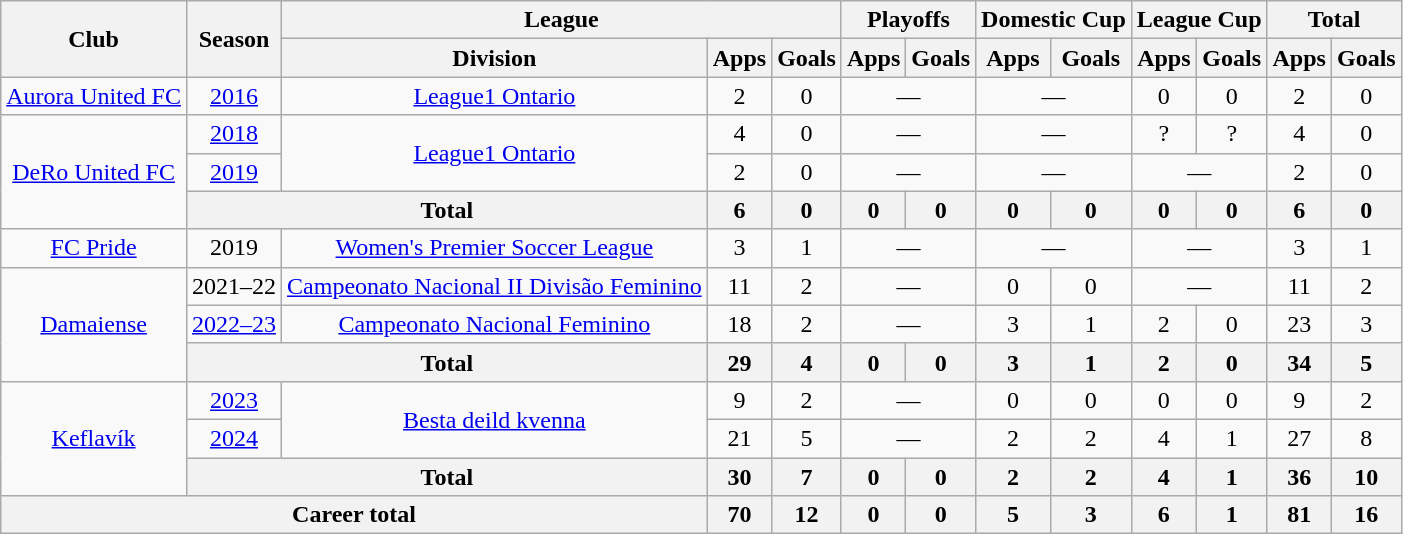<table class="wikitable" style="text-align: center;">
<tr>
<th rowspan="2">Club</th>
<th rowspan="2">Season</th>
<th colspan="3">League</th>
<th colspan="2">Playoffs</th>
<th colspan="2">Domestic Cup</th>
<th colspan="2">League Cup</th>
<th colspan="2">Total</th>
</tr>
<tr>
<th>Division</th>
<th>Apps</th>
<th>Goals</th>
<th>Apps</th>
<th>Goals</th>
<th>Apps</th>
<th>Goals</th>
<th>Apps</th>
<th>Goals</th>
<th>Apps</th>
<th>Goals</th>
</tr>
<tr>
<td><a href='#'>Aurora United FC</a></td>
<td><a href='#'>2016</a></td>
<td><a href='#'>League1 Ontario</a></td>
<td>2</td>
<td>0</td>
<td colspan="2">—</td>
<td colspan="2">—</td>
<td>0</td>
<td>0</td>
<td>2</td>
<td>0</td>
</tr>
<tr>
<td rowspan=3><a href='#'>DeRo United FC</a></td>
<td><a href='#'>2018</a></td>
<td rowspan=2><a href='#'>League1 Ontario</a></td>
<td>4</td>
<td>0</td>
<td colspan="2">—</td>
<td colspan="2">—</td>
<td>?</td>
<td>?</td>
<td>4</td>
<td>0</td>
</tr>
<tr>
<td><a href='#'>2019</a></td>
<td>2</td>
<td>0</td>
<td colspan="2">—</td>
<td colspan="2">—</td>
<td colspan="2">—</td>
<td>2</td>
<td>0</td>
</tr>
<tr>
<th colspan="2">Total</th>
<th>6</th>
<th>0</th>
<th>0</th>
<th>0</th>
<th>0</th>
<th>0</th>
<th>0</th>
<th>0</th>
<th>6</th>
<th>0</th>
</tr>
<tr>
<td><a href='#'>FC Pride</a></td>
<td>2019</td>
<td><a href='#'>Women's Premier Soccer League</a></td>
<td>3</td>
<td>1</td>
<td colspan="2">—</td>
<td colspan="2">—</td>
<td colspan="2">—</td>
<td>3</td>
<td>1</td>
</tr>
<tr>
<td rowspan=3><a href='#'>Damaiense</a></td>
<td>2021–22</td>
<td><a href='#'>Campeonato Nacional II Divisão Feminino</a></td>
<td>11</td>
<td>2</td>
<td colspan="2">—</td>
<td>0</td>
<td>0</td>
<td colspan="2">—</td>
<td>11</td>
<td>2</td>
</tr>
<tr>
<td><a href='#'>2022–23</a></td>
<td><a href='#'>Campeonato Nacional Feminino</a></td>
<td>18</td>
<td>2</td>
<td colspan="2">—</td>
<td>3</td>
<td>1</td>
<td>2</td>
<td>0</td>
<td>23</td>
<td>3</td>
</tr>
<tr>
<th colspan="2">Total</th>
<th>29</th>
<th>4</th>
<th>0</th>
<th>0</th>
<th>3</th>
<th>1</th>
<th>2</th>
<th>0</th>
<th>34</th>
<th>5</th>
</tr>
<tr>
<td rowspan=3><a href='#'>Keflavík</a></td>
<td><a href='#'>2023</a></td>
<td rowspan=2><a href='#'>Besta deild kvenna</a></td>
<td>9</td>
<td>2</td>
<td colspan="2">—</td>
<td>0</td>
<td>0</td>
<td>0</td>
<td>0</td>
<td>9</td>
<td>2</td>
</tr>
<tr>
<td><a href='#'>2024</a></td>
<td>21</td>
<td>5</td>
<td colspan="2">—</td>
<td>2</td>
<td>2</td>
<td>4</td>
<td>1</td>
<td>27</td>
<td>8</td>
</tr>
<tr>
<th colspan="2">Total</th>
<th>30</th>
<th>7</th>
<th>0</th>
<th>0</th>
<th>2</th>
<th>2</th>
<th>4</th>
<th>1</th>
<th>36</th>
<th>10</th>
</tr>
<tr>
<th colspan="3">Career total</th>
<th>70</th>
<th>12</th>
<th>0</th>
<th>0</th>
<th>5</th>
<th>3</th>
<th>6</th>
<th>1</th>
<th>81</th>
<th>16</th>
</tr>
</table>
